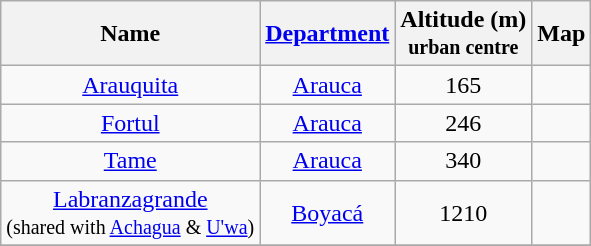<table class="wikitable sortable mw-collapsible">
<tr>
<th scope="col">Name</th>
<th scope="col"><a href='#'>Department</a></th>
<th scope="col">Altitude (m)<br><small>urban centre</small></th>
<th scope="col">Map</th>
</tr>
<tr>
<td align=center><a href='#'>Arauquita</a></td>
<td align=center><a href='#'>Arauca</a></td>
<td align=center>165</td>
<td align=center></td>
</tr>
<tr>
<td align=center><a href='#'>Fortul</a></td>
<td align=center><a href='#'>Arauca</a></td>
<td align=center>246</td>
<td align=center></td>
</tr>
<tr>
<td align=center><a href='#'>Tame</a></td>
<td align=center><a href='#'>Arauca</a></td>
<td align=center>340</td>
<td align=center></td>
</tr>
<tr>
<td align=center><a href='#'>Labranzagrande</a><br><small>(shared with <a href='#'>Achagua</a> & <a href='#'>U'wa</a>)</small></td>
<td align=center><a href='#'>Boyacá</a></td>
<td align=center>1210</td>
<td align=center></td>
</tr>
<tr>
</tr>
</table>
